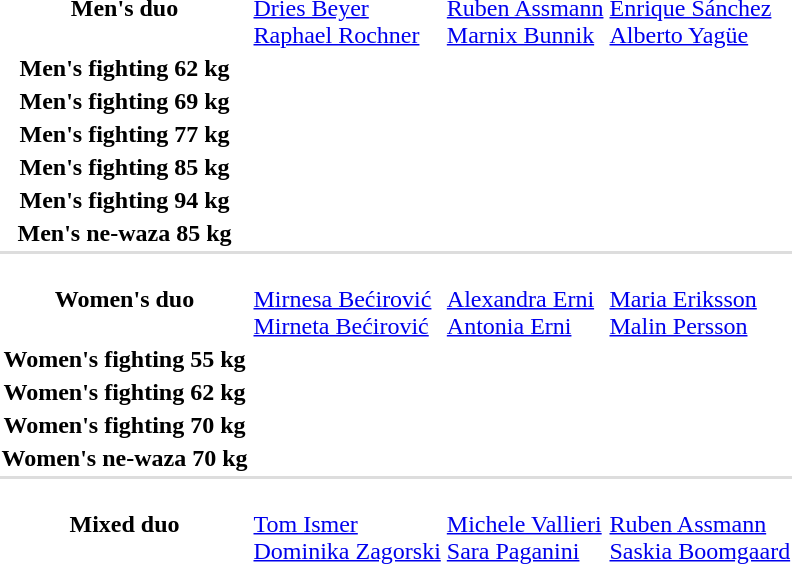<table>
<tr>
<th scope="row">Men's duo</th>
<td><br><a href='#'>Dries Beyer</a><br><a href='#'>Raphael Rochner</a></td>
<td><br><a href='#'>Ruben Assmann</a><br><a href='#'>Marnix Bunnik</a></td>
<td><br><a href='#'>Enrique Sánchez</a><br><a href='#'>Alberto Yagüe</a></td>
</tr>
<tr>
<th scope="row">Men's fighting 62 kg</th>
<td></td>
<td></td>
<td></td>
</tr>
<tr>
<th scope="row">Men's fighting 69 kg</th>
<td></td>
<td></td>
<td></td>
</tr>
<tr>
<th scope="row">Men's fighting 77 kg</th>
<td></td>
<td></td>
<td></td>
</tr>
<tr>
<th scope="row">Men's fighting 85 kg</th>
<td></td>
<td></td>
<td></td>
</tr>
<tr>
<th scope="row">Men's fighting 94 kg</th>
<td></td>
<td></td>
<td></td>
</tr>
<tr>
<th scope="row">Men's ne-waza 85 kg</th>
<td></td>
<td></td>
<td></td>
</tr>
<tr bgcolor=#DDDDDD>
<td colspan=4></td>
</tr>
<tr>
<th scope="row">Women's duo</th>
<td><br><a href='#'>Mirnesa Bećirović</a><br><a href='#'>Mirneta Bećirović</a></td>
<td><br><a href='#'>Alexandra Erni</a><br><a href='#'>Antonia Erni</a></td>
<td><br><a href='#'>Maria Eriksson</a><br><a href='#'>Malin Persson</a></td>
</tr>
<tr>
<th scope="row">Women's fighting 55 kg</th>
<td></td>
<td></td>
<td></td>
</tr>
<tr>
<th scope="row">Women's fighting 62 kg</th>
<td></td>
<td></td>
<td></td>
</tr>
<tr>
<th scope="row">Women's fighting 70 kg</th>
<td></td>
<td></td>
<td></td>
</tr>
<tr>
<th scope="row">Women's ne-waza 70 kg</th>
<td></td>
<td></td>
<td></td>
</tr>
<tr bgcolor=#DDDDDD>
<td colspan=4></td>
</tr>
<tr>
<th scope="row">Mixed duo</th>
<td><br><a href='#'>Tom Ismer</a><br><a href='#'>Dominika Zagorski</a></td>
<td><br><a href='#'>Michele Vallieri</a><br><a href='#'>Sara Paganini</a></td>
<td><br><a href='#'>Ruben Assmann</a><br><a href='#'>Saskia Boomgaard</a></td>
</tr>
</table>
